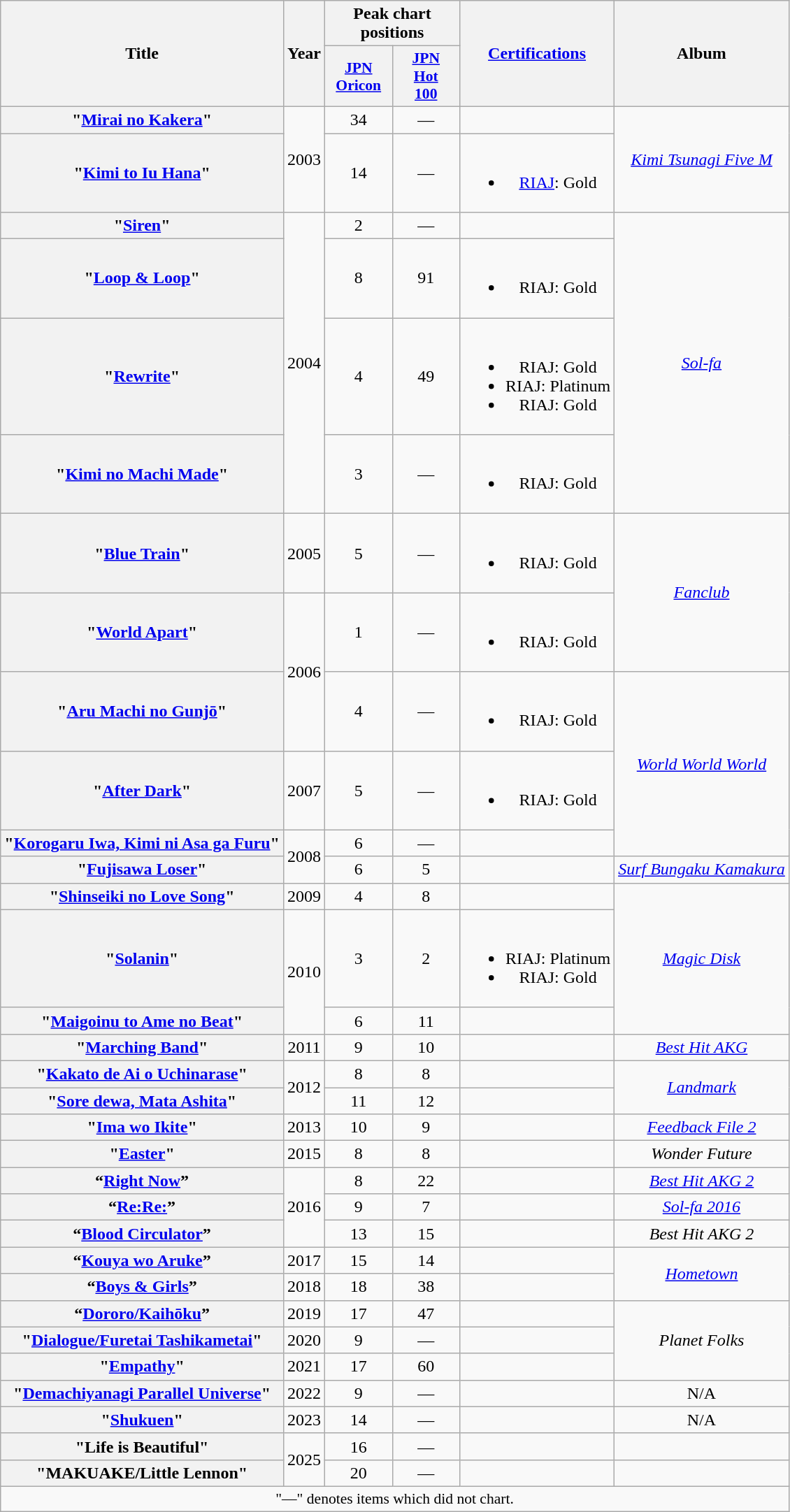<table class="wikitable plainrowheaders" style="text-align:center;">
<tr>
<th scope="col" rowspan="2">Title</th>
<th scope="col" rowspan="2" style="width:2em;">Year</th>
<th scope="col" colspan="2">Peak chart positions</th>
<th scope="col" rowspan="2"><a href='#'>Certifications</a></th>
<th scope="col" rowspan="2">Album</th>
</tr>
<tr>
<th scope="col" style="width:4em;font-size:90%;"><a href='#'>JPN<br>Oricon</a><br></th>
<th scope="col" style="width:4em;font-size:90%;"><a href='#'>JPN<br>Hot<br>100</a><br></th>
</tr>
<tr>
<th scope="row">"<a href='#'>Mirai no Kakera</a>"</th>
<td rowspan="2">2003</td>
<td>34</td>
<td>—</td>
<td></td>
<td rowspan="2"><em><a href='#'>Kimi Tsunagi Five M</a></em></td>
</tr>
<tr>
<th scope="row">"<a href='#'>Kimi to Iu Hana</a>"</th>
<td>14</td>
<td>—</td>
<td><br><ul><li><a href='#'>RIAJ</a>: Gold </li></ul></td>
</tr>
<tr>
<th scope="row">"<a href='#'>Siren</a>"</th>
<td rowspan="4">2004</td>
<td>2</td>
<td>—</td>
<td></td>
<td rowspan="4"><em><a href='#'>Sol-fa</a></em></td>
</tr>
<tr>
<th scope="row">"<a href='#'>Loop & Loop</a>"</th>
<td>8</td>
<td>91</td>
<td><br><ul><li>RIAJ: Gold </li></ul></td>
</tr>
<tr>
<th scope="row">"<a href='#'>Rewrite</a>"</th>
<td>4</td>
<td>49</td>
<td><br><ul><li>RIAJ: Gold</li><li>RIAJ: Platinum </li><li>RIAJ: Gold </li></ul></td>
</tr>
<tr>
<th scope="row">"<a href='#'>Kimi no Machi Made</a>"</th>
<td>3</td>
<td>—</td>
<td><br><ul><li>RIAJ: Gold</li></ul></td>
</tr>
<tr>
<th scope="row">"<a href='#'>Blue Train</a>"</th>
<td>2005</td>
<td>5</td>
<td>—</td>
<td><br><ul><li>RIAJ: Gold</li></ul></td>
<td rowspan="2"><em><a href='#'>Fanclub</a></em></td>
</tr>
<tr>
<th scope="row">"<a href='#'>World Apart</a>"</th>
<td rowspan="2">2006</td>
<td>1</td>
<td>—</td>
<td><br><ul><li>RIAJ: Gold</li></ul></td>
</tr>
<tr>
<th scope="row">"<a href='#'>Aru Machi no Gunjō</a>"</th>
<td>4</td>
<td>—</td>
<td><br><ul><li>RIAJ: Gold </li></ul></td>
<td rowspan="3"><em><a href='#'>World World World</a></em></td>
</tr>
<tr>
<th scope="row">"<a href='#'>After Dark</a>"</th>
<td>2007</td>
<td>5</td>
<td>—</td>
<td><br><ul><li>RIAJ: Gold </li></ul></td>
</tr>
<tr>
<th scope="row">"<a href='#'>Korogaru Iwa, Kimi ni Asa ga Furu</a>"</th>
<td rowspan="2">2008</td>
<td>6</td>
<td>—</td>
<td></td>
</tr>
<tr>
<th scope="row">"<a href='#'>Fujisawa Loser</a>"</th>
<td>6</td>
<td>5</td>
<td></td>
<td><em><a href='#'>Surf Bungaku Kamakura</a></em></td>
</tr>
<tr>
<th scope="row">"<a href='#'>Shinseiki no Love Song</a>"</th>
<td>2009</td>
<td>4</td>
<td>8</td>
<td></td>
<td rowspan="3"><em><a href='#'>Magic Disk</a></em></td>
</tr>
<tr>
<th scope="row">"<a href='#'>Solanin</a>"</th>
<td rowspan="2">2010</td>
<td>3</td>
<td>2</td>
<td><br><ul><li>RIAJ: Platinum </li><li>RIAJ: Gold </li></ul></td>
</tr>
<tr>
<th scope="row">"<a href='#'>Maigoinu to Ame no Beat</a>"</th>
<td>6</td>
<td>11</td>
<td></td>
</tr>
<tr>
<th scope="row">"<a href='#'>Marching Band</a>"</th>
<td>2011</td>
<td>9</td>
<td>10</td>
<td></td>
<td><em><a href='#'>Best Hit AKG</a></em></td>
</tr>
<tr>
<th scope="row">"<a href='#'>Kakato de Ai o Uchinarase</a>"</th>
<td rowspan="2">2012</td>
<td>8</td>
<td>8</td>
<td></td>
<td rowspan="2"><em><a href='#'>Landmark</a></em></td>
</tr>
<tr>
<th scope="row">"<a href='#'>Sore dewa, Mata Ashita</a>"</th>
<td>11</td>
<td>12</td>
<td></td>
</tr>
<tr>
<th scope="row">"<a href='#'>Ima wo Ikite</a>"</th>
<td>2013</td>
<td>10</td>
<td>9</td>
<td></td>
<td><em><a href='#'>Feedback File 2</a></em></td>
</tr>
<tr>
<th scope="row">"<a href='#'>Easter</a>"</th>
<td>2015</td>
<td>8</td>
<td>8</td>
<td></td>
<td><em>Wonder Future</em></td>
</tr>
<tr>
<th scope="row">“<a href='#'>Right Now</a>”</th>
<td rowspan="3">2016</td>
<td>8</td>
<td>22</td>
<td></td>
<td><em><a href='#'>Best Hit AKG 2</a></em></td>
</tr>
<tr>
<th scope="row">“<a href='#'>Re:Re:</a>”</th>
<td>9</td>
<td>7</td>
<td></td>
<td><em><a href='#'>Sol-fa 2016</a></em></td>
</tr>
<tr>
<th scope="row">“<a href='#'>Blood Circulator</a>”</th>
<td>13</td>
<td>15</td>
<td></td>
<td><em>Best Hit AKG 2</em></td>
</tr>
<tr>
<th scope="row">“<a href='#'>Kouya wo Aruke</a>”</th>
<td>2017</td>
<td>15</td>
<td>14</td>
<td></td>
<td rowspan="2"><em><a href='#'>Hometown</a></em></td>
</tr>
<tr>
<th scope="row">“<a href='#'>Boys & Girls</a>”</th>
<td>2018</td>
<td>18</td>
<td>38</td>
<td></td>
</tr>
<tr>
<th scope="row">“<a href='#'>Dororo/Kaihōku</a>”</th>
<td>2019</td>
<td>17</td>
<td>47</td>
<td></td>
<td rowspan="3"><em>Planet Folks</em></td>
</tr>
<tr>
<th scope="row">"<a href='#'>Dialogue/Furetai Tashikametai</a>"</th>
<td>2020</td>
<td>9</td>
<td>—</td>
<td></td>
</tr>
<tr>
<th scope="row">"<a href='#'>Empathy</a>"</th>
<td>2021</td>
<td>17</td>
<td>60</td>
<td></td>
</tr>
<tr>
<th scope="row">"<a href='#'>Demachiyanagi Parallel Universe</a>"</th>
<td>2022</td>
<td>9</td>
<td>—</td>
<td></td>
<td>N/A</td>
</tr>
<tr>
<th scope="row">"<a href='#'>Shukuen</a>"</th>
<td>2023</td>
<td>14</td>
<td>—</td>
<td></td>
<td>N/A</td>
</tr>
<tr>
<th scope="row">"Life is Beautiful"</th>
<td rowspan="2">2025</td>
<td>16</td>
<td>—</td>
<td></td>
<td></td>
</tr>
<tr>
<th scope="row">"MAKUAKE/Little Lennon"</th>
<td>20</td>
<td>—</td>
<td></td>
<td></td>
</tr>
<tr>
<td colspan="12" align="center" style="font-size:90%;">"—" denotes items which did not chart.</td>
</tr>
</table>
